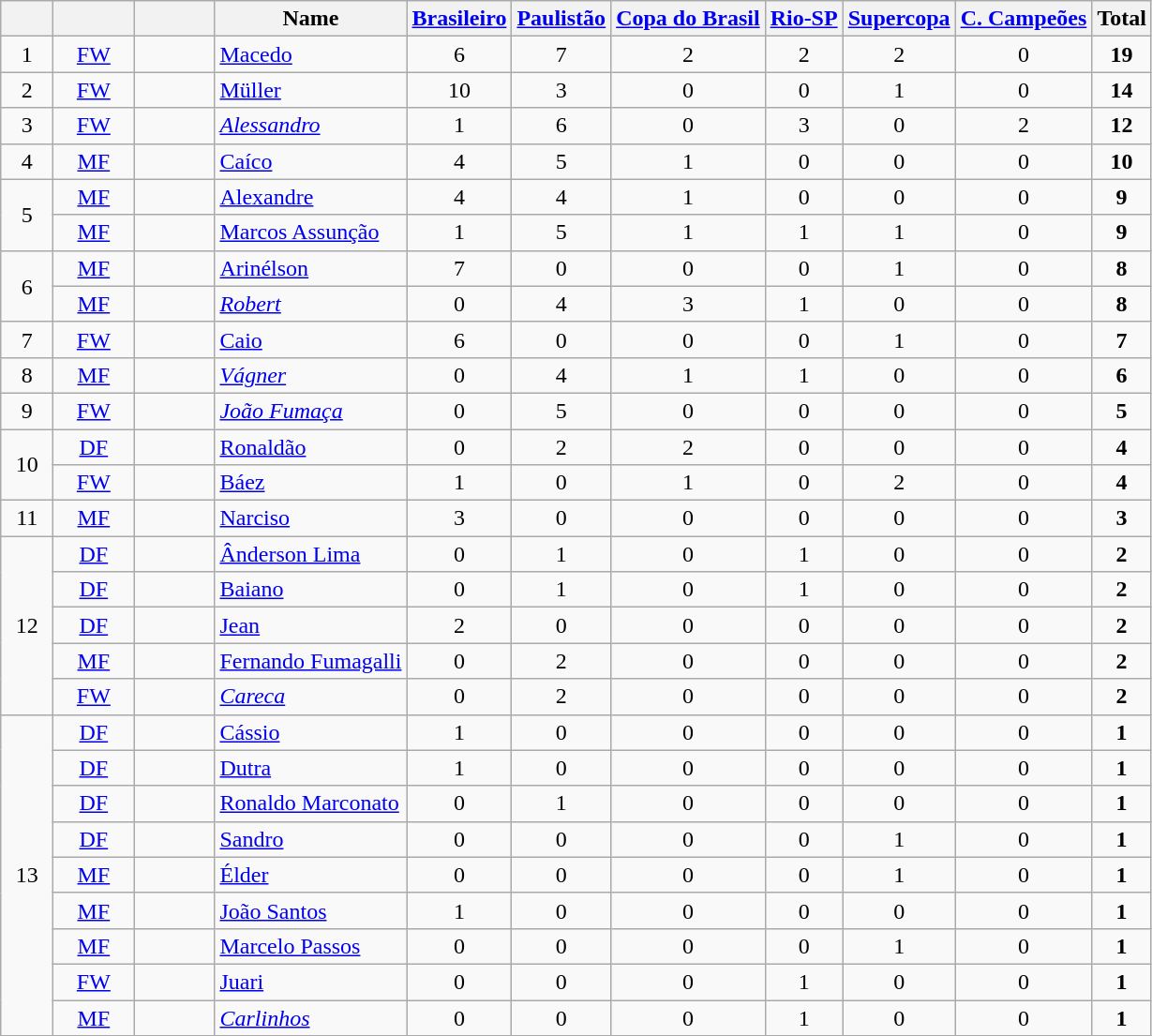<table class="wikitable sortable" style="text-align:center;">
<tr>
<th width="30"></th>
<th width="50"></th>
<th width="50"></th>
<th>Name</th>
<th><a href='#'>Brasileiro</a></th>
<th><a href='#'>Paulistão</a></th>
<th><a href='#'>Copa do Brasil</a></th>
<th><a href='#'>Rio-SP</a></th>
<th><a href='#'>Supercopa</a></th>
<th><a href='#'>C. Campeões</a></th>
<th>Total</th>
</tr>
<tr>
<td rowspan=1>1</td>
<td><a href='#'>FW</a></td>
<td></td>
<td align=left><a href='#'>Macedo</a></td>
<td>6</td>
<td>7</td>
<td>2</td>
<td>2</td>
<td>2</td>
<td>0</td>
<td><strong>19</strong></td>
</tr>
<tr>
<td rowspan=1>2</td>
<td><a href='#'>FW</a></td>
<td></td>
<td align=left><a href='#'>Müller</a></td>
<td>10</td>
<td>3</td>
<td>0</td>
<td>0</td>
<td>1</td>
<td>0</td>
<td><strong>14</strong></td>
</tr>
<tr>
<td rowspan=1>3</td>
<td><a href='#'>FW</a></td>
<td></td>
<td align=left><em><a href='#'>Alessandro</a></em></td>
<td>1</td>
<td>6</td>
<td>0</td>
<td>3</td>
<td>0</td>
<td>2</td>
<td><strong>12</strong></td>
</tr>
<tr>
<td rowspan=1>4</td>
<td><a href='#'>MF</a></td>
<td></td>
<td align=left><a href='#'>Caíco</a></td>
<td>4</td>
<td>5</td>
<td>1</td>
<td>0</td>
<td>0</td>
<td>0</td>
<td><strong>10</strong></td>
</tr>
<tr>
<td rowspan=2>5</td>
<td><a href='#'>MF</a></td>
<td></td>
<td align=left><a href='#'>Alexandre</a></td>
<td>4</td>
<td>4</td>
<td>1</td>
<td>0</td>
<td>0</td>
<td>0</td>
<td><strong>9</strong></td>
</tr>
<tr>
<td><a href='#'>MF</a></td>
<td></td>
<td align=left><a href='#'>Marcos Assunção</a></td>
<td>1</td>
<td>5</td>
<td>1</td>
<td>1</td>
<td>1</td>
<td>0</td>
<td><strong>9</strong></td>
</tr>
<tr>
<td rowspan=2>6</td>
<td><a href='#'>MF</a></td>
<td></td>
<td align=left><a href='#'>Arinélson</a></td>
<td>7</td>
<td>0</td>
<td>0</td>
<td>0</td>
<td>1</td>
<td>0</td>
<td><strong>8</strong></td>
</tr>
<tr>
<td><a href='#'>MF</a></td>
<td></td>
<td align=left><em><a href='#'>Robert</a></em></td>
<td>0</td>
<td>4</td>
<td>3</td>
<td>1</td>
<td>0</td>
<td>0</td>
<td><strong>8</strong></td>
</tr>
<tr>
<td rowspan=1>7</td>
<td><a href='#'>FW</a></td>
<td></td>
<td align=left><a href='#'>Caio</a></td>
<td>6</td>
<td>0</td>
<td>0</td>
<td>0</td>
<td>1</td>
<td>0</td>
<td><strong>7</strong></td>
</tr>
<tr>
<td rowspan=1>8</td>
<td><a href='#'>MF</a></td>
<td></td>
<td align=left><em><a href='#'>Vágner</a></em></td>
<td>0</td>
<td>4</td>
<td>1</td>
<td>1</td>
<td>0</td>
<td>0</td>
<td><strong>6</strong></td>
</tr>
<tr>
<td rowspan=1>9</td>
<td><a href='#'>FW</a></td>
<td></td>
<td align=left><em><a href='#'>João Fumaça</a></em></td>
<td>0</td>
<td>5</td>
<td>0</td>
<td>0</td>
<td>0</td>
<td>0</td>
<td><strong>5</strong></td>
</tr>
<tr>
<td rowspan=2>10</td>
<td><a href='#'>DF</a></td>
<td></td>
<td align=left><a href='#'>Ronaldão</a></td>
<td>0</td>
<td>2</td>
<td>2</td>
<td>0</td>
<td>0</td>
<td>0</td>
<td><strong>4</strong></td>
</tr>
<tr>
<td><a href='#'>FW</a></td>
<td></td>
<td align=left><a href='#'>Báez</a></td>
<td>1</td>
<td>0</td>
<td>1</td>
<td>0</td>
<td>2</td>
<td>0</td>
<td><strong>4</strong></td>
</tr>
<tr>
<td rowspan=1>11</td>
<td><a href='#'>MF</a></td>
<td></td>
<td align=left><a href='#'>Narciso</a></td>
<td>3</td>
<td>0</td>
<td>0</td>
<td>0</td>
<td>0</td>
<td>0</td>
<td><strong>3</strong></td>
</tr>
<tr>
<td rowspan=5>12</td>
<td><a href='#'>DF</a></td>
<td></td>
<td align=left><a href='#'>Ânderson Lima</a></td>
<td>0</td>
<td>1</td>
<td>0</td>
<td>1</td>
<td>0</td>
<td>0</td>
<td><strong>2</strong></td>
</tr>
<tr>
<td><a href='#'>DF</a></td>
<td></td>
<td align=left><a href='#'>Baiano</a></td>
<td>0</td>
<td>1</td>
<td>0</td>
<td>1</td>
<td>0</td>
<td>0</td>
<td><strong>2</strong></td>
</tr>
<tr>
<td><a href='#'>DF</a></td>
<td></td>
<td align=left><a href='#'>Jean</a></td>
<td>2</td>
<td>0</td>
<td>0</td>
<td>0</td>
<td>0</td>
<td>0</td>
<td><strong>2</strong></td>
</tr>
<tr>
<td><a href='#'>MF</a></td>
<td></td>
<td align=left><a href='#'>Fernando Fumagalli</a></td>
<td>0</td>
<td>2</td>
<td>0</td>
<td>0</td>
<td>0</td>
<td>0</td>
<td><strong>2</strong></td>
</tr>
<tr>
<td><a href='#'>FW</a></td>
<td></td>
<td align=left><em><a href='#'>Careca</a></em></td>
<td>0</td>
<td>2</td>
<td>0</td>
<td>0</td>
<td>0</td>
<td>0</td>
<td><strong>2</strong></td>
</tr>
<tr>
<td rowspan=9>13</td>
<td><a href='#'>DF</a></td>
<td></td>
<td align=left><a href='#'>Cássio</a></td>
<td>1</td>
<td>0</td>
<td>0</td>
<td>0</td>
<td>0</td>
<td>0</td>
<td><strong>1</strong></td>
</tr>
<tr>
<td><a href='#'>DF</a></td>
<td></td>
<td align=left><a href='#'>Dutra</a></td>
<td>1</td>
<td>0</td>
<td>0</td>
<td>0</td>
<td>0</td>
<td>0</td>
<td><strong>1</strong></td>
</tr>
<tr>
<td><a href='#'>DF</a></td>
<td></td>
<td align=left><a href='#'>Ronaldo Marconato</a></td>
<td>0</td>
<td>1</td>
<td>0</td>
<td>0</td>
<td>0</td>
<td>0</td>
<td><strong>1</strong></td>
</tr>
<tr>
<td><a href='#'>DF</a></td>
<td></td>
<td align=left><a href='#'>Sandro</a></td>
<td>0</td>
<td>0</td>
<td>0</td>
<td>0</td>
<td>1</td>
<td>0</td>
<td><strong>1</strong></td>
</tr>
<tr>
<td><a href='#'>MF</a></td>
<td></td>
<td align=left><a href='#'>Élder</a></td>
<td>0</td>
<td>0</td>
<td>0</td>
<td>0</td>
<td>1</td>
<td>0</td>
<td><strong>1</strong></td>
</tr>
<tr>
<td><a href='#'>MF</a></td>
<td></td>
<td align=left><a href='#'>João Santos</a></td>
<td>1</td>
<td>0</td>
<td>0</td>
<td>0</td>
<td>0</td>
<td>0</td>
<td><strong>1</strong></td>
</tr>
<tr>
<td><a href='#'>MF</a></td>
<td></td>
<td align=left><a href='#'>Marcelo Passos</a></td>
<td>0</td>
<td>0</td>
<td>0</td>
<td>0</td>
<td>1</td>
<td>0</td>
<td><strong>1</strong></td>
</tr>
<tr>
<td><a href='#'>FW</a></td>
<td></td>
<td align=left><a href='#'>Juari</a></td>
<td>0</td>
<td>0</td>
<td>0</td>
<td>1</td>
<td>0</td>
<td>0</td>
<td><strong>1</strong></td>
</tr>
<tr>
<td><a href='#'>MF</a></td>
<td></td>
<td align=left><em><a href='#'>Carlinhos</a></em></td>
<td>0</td>
<td>0</td>
<td>0</td>
<td>1</td>
<td>0</td>
<td>0</td>
<td><strong>1</strong></td>
</tr>
<tr>
</tr>
</table>
